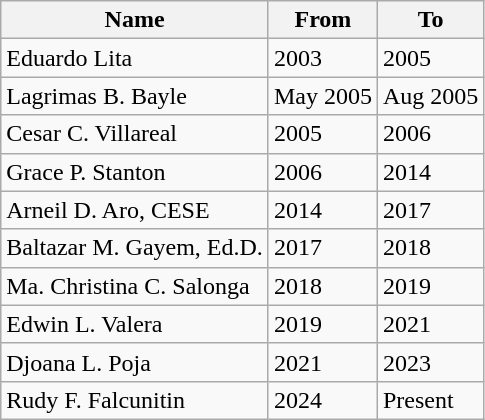<table class="wikitable static-row-numbers static-row-header-text">
<tr>
<th>Name</th>
<th>From</th>
<th>To</th>
</tr>
<tr>
<td>Eduardo Lita</td>
<td>2003</td>
<td>2005</td>
</tr>
<tr>
<td>Lagrimas B. Bayle</td>
<td>May 2005</td>
<td>Aug 2005</td>
</tr>
<tr>
<td>Cesar C. Villareal</td>
<td>2005</td>
<td>2006</td>
</tr>
<tr>
<td>Grace P. Stanton</td>
<td>2006</td>
<td>2014</td>
</tr>
<tr>
<td>Arneil D. Aro, CESE</td>
<td>2014</td>
<td>2017</td>
</tr>
<tr>
<td>Baltazar M. Gayem, Ed.D.</td>
<td>2017</td>
<td>2018</td>
</tr>
<tr>
<td>Ma. Christina C. Salonga</td>
<td>2018</td>
<td>2019</td>
</tr>
<tr>
<td>Edwin L. Valera</td>
<td>2019</td>
<td>2021</td>
</tr>
<tr>
<td>Djoana L. Poja</td>
<td>2021</td>
<td>2023</td>
</tr>
<tr>
<td>Rudy F. Falcunitin</td>
<td>2024</td>
<td>Present</td>
</tr>
</table>
